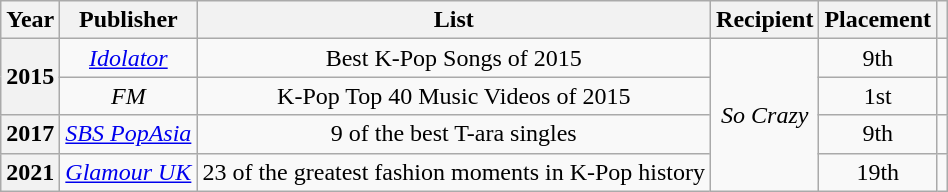<table class="wikitable sortable plainrowheaders" style="text-align:center;">
<tr>
<th>Year</th>
<th>Publisher</th>
<th>List</th>
<th>Recipient</th>
<th>Placement</th>
<th></th>
</tr>
<tr>
<th rowspan="2" align="center" scope="row">2015</th>
<td><a href='#'><em>Idolator</em></a></td>
<td>Best K-Pop Songs of 2015</td>
<td rowspan="4"><em>So Crazy</em></td>
<td align="center">9th</td>
<td></td>
</tr>
<tr>
<td><em>FM</em></td>
<td>K-Pop Top 40 Music Videos of 2015</td>
<td>1st</td>
<td></td>
</tr>
<tr>
<th align="center" scope="row">2017</th>
<td><em><a href='#'>SBS PopAsia</a></em></td>
<td>9 of the best T-ara singles</td>
<td align="center">9th</td>
<td></td>
</tr>
<tr>
<th scope="row">2021</th>
<td><em><a href='#'>Glamour UK</a></em></td>
<td>23 of the greatest fashion moments in K-Pop history</td>
<td>19th</td>
<td></td>
</tr>
</table>
